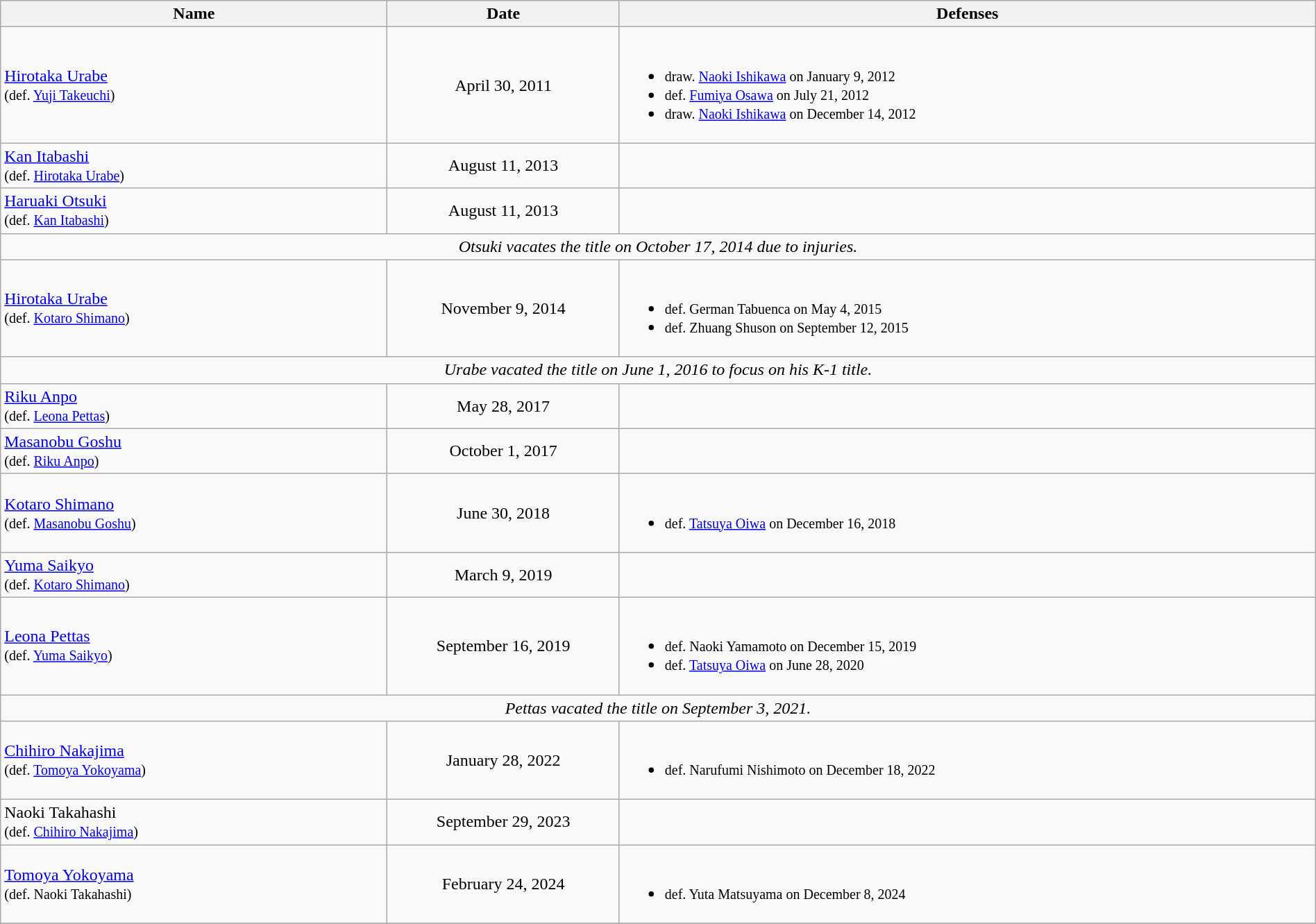<table class="wikitable" width=100%>
<tr>
<th width=25%>Name</th>
<th width=15%>Date</th>
<th width=45%>Defenses</th>
</tr>
<tr>
<td align=left> <a href='#'>Hirotaka Urabe</a> <br><small>(def. <a href='#'>Yuji Takeuchi</a>)</small></td>
<td align=center>April 30, 2011</td>
<td><br><ul><li><small>draw. <a href='#'>Naoki Ishikawa</a> on January 9, 2012</small></li><li><small>def. <a href='#'>Fumiya Osawa</a> on July 21, 2012</small></li><li><small>draw. <a href='#'>Naoki Ishikawa</a> on December 14, 2012</small></li></ul></td>
</tr>
<tr>
<td align=left> <a href='#'>Kan Itabashi</a> <br><small>(def. <a href='#'>Hirotaka Urabe</a>)</small></td>
<td align=center>August 11, 2013</td>
<td></td>
</tr>
<tr>
<td align=left> <a href='#'>Haruaki Otsuki</a> <br><small>(def. <a href='#'>Kan Itabashi</a>)</small></td>
<td align=center>August 11, 2013</td>
<td></td>
</tr>
<tr>
<td colspan=3 align=center><em>Otsuki vacates the title on October 17, 2014 due to injuries.</em></td>
</tr>
<tr>
<td align=left> <a href='#'>Hirotaka Urabe</a> <br><small>(def. <a href='#'>Kotaro Shimano</a>)</small></td>
<td align=center>November 9, 2014</td>
<td><br><ul><li><small>def. German Tabuenca on May 4, 2015</small></li><li><small>def. Zhuang Shuson on September 12, 2015</small></li></ul></td>
</tr>
<tr>
<td colspan=3 align=center><em>Urabe vacated the title on June 1, 2016 to focus on his K-1 title.</em></td>
</tr>
<tr>
<td align=left> <a href='#'>Riku Anpo</a> <br><small>(def. <a href='#'>Leona Pettas</a>)</small></td>
<td align=center>May 28, 2017</td>
<td></td>
</tr>
<tr>
<td align=left> <a href='#'>Masanobu Goshu</a> <br><small>(def. <a href='#'>Riku Anpo</a>)</small></td>
<td align=center>October 1, 2017</td>
<td></td>
</tr>
<tr>
<td align=left> <a href='#'>Kotaro Shimano</a> <br><small>(def. <a href='#'>Masanobu Goshu</a>)</small></td>
<td align=center>June 30, 2018</td>
<td><br><ul><li><small>def. <a href='#'>Tatsuya Oiwa</a> on December 16, 2018</small></li></ul></td>
</tr>
<tr>
<td align=left> <a href='#'>Yuma Saikyo</a> <br><small>(def. <a href='#'>Kotaro Shimano</a>)</small></td>
<td align=center>March 9, 2019</td>
<td></td>
</tr>
<tr>
<td align=left> <a href='#'>Leona Pettas</a> <br><small>(def. <a href='#'>Yuma Saikyo</a>)</small></td>
<td align=center>September 16, 2019</td>
<td><br><ul><li><small>def. Naoki Yamamoto on December 15, 2019</small></li><li><small>def. <a href='#'>Tatsuya Oiwa</a> on June 28, 2020</small></li></ul></td>
</tr>
<tr>
<td colspan=3 align=center><em>Pettas vacated the title on September 3, 2021.</em></td>
</tr>
<tr>
<td align=left> <a href='#'>Chihiro Nakajima</a> <br><small>(def. <a href='#'>Tomoya Yokoyama</a>)</small></td>
<td align=center>January 28, 2022</td>
<td><br><ul><li><small>def. Narufumi Nishimoto on December 18, 2022</small></li></ul></td>
</tr>
<tr>
<td align=left> Naoki Takahashi <br><small>(def. <a href='#'>Chihiro Nakajima</a>)</small></td>
<td align=center>September 29, 2023</td>
<td></td>
</tr>
<tr>
<td align=left> <a href='#'>Tomoya Yokoyama</a> <br><small>(def. Naoki Takahashi)</small></td>
<td align=center>February 24, 2024</td>
<td><br><ul><li><small>def. Yuta Matsuyama on December 8, 2024</small></li></ul></td>
</tr>
<tr>
</tr>
</table>
